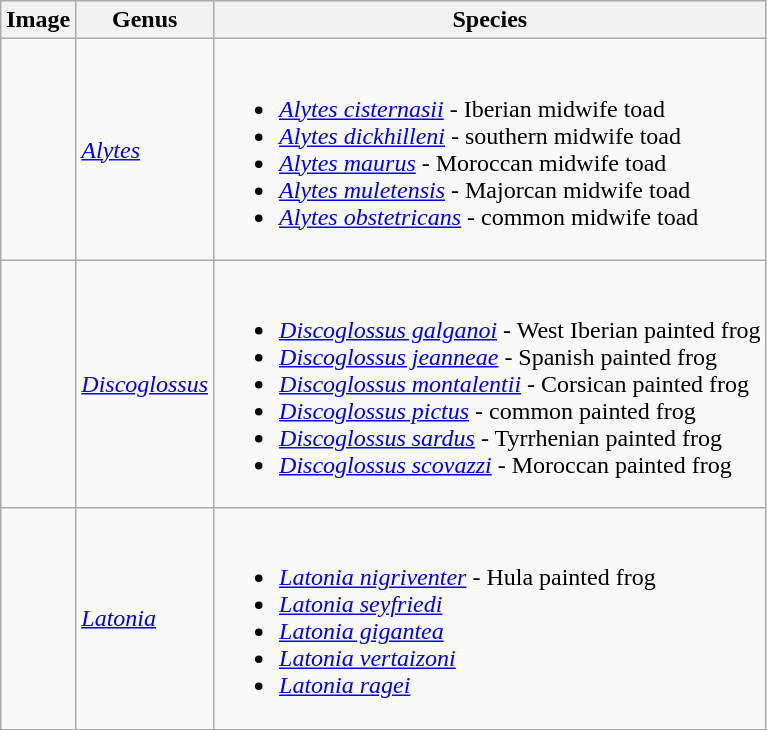<table class="wikitable sortable">
<tr>
<th>Image</th>
<th>Genus</th>
<th>Species</th>
</tr>
<tr>
<td></td>
<td><em><a href='#'>Alytes</a></em> </td>
<td><br><ul><li><em><a href='#'>Alytes cisternasii</a></em> - Iberian midwife toad</li><li><em><a href='#'>Alytes dickhilleni</a></em> - southern midwife toad</li><li><em><a href='#'>Alytes maurus</a></em> - Moroccan midwife toad</li><li><em><a href='#'>Alytes muletensis</a></em> - Majorcan midwife toad</li><li><em><a href='#'>Alytes obstetricans</a></em> - common midwife toad</li></ul></td>
</tr>
<tr>
<td></td>
<td><em><a href='#'>Discoglossus</a></em> </td>
<td><br><ul><li><em><a href='#'>Discoglossus galganoi</a></em> - West Iberian painted frog</li><li><em><a href='#'>Discoglossus jeanneae</a></em> - Spanish painted frog</li><li><em><a href='#'>Discoglossus montalentii</a></em> - Corsican painted frog</li><li><em><a href='#'>Discoglossus pictus</a></em> - common painted frog</li><li><em><a href='#'>Discoglossus sardus</a></em> - Tyrrhenian painted frog</li><li><em><a href='#'>Discoglossus scovazzi</a></em> - Moroccan painted frog</li></ul></td>
</tr>
<tr>
<td></td>
<td><em><a href='#'>Latonia</a></em>  </td>
<td><br><ul><li><em><a href='#'>Latonia nigriventer</a></em> - Hula painted frog</li><li><em><a href='#'>Latonia seyfriedi</a></em></li><li><em><a href='#'>Latonia gigantea</a></em></li><li><em><a href='#'>Latonia vertaizoni</a></em></li><li><em><a href='#'>Latonia ragei</a></em></li></ul></td>
</tr>
<tr>
</tr>
</table>
